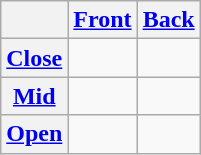<table class="wikitable" style="text-align: center;">
<tr>
<th></th>
<th><a href='#'>Front</a></th>
<th><a href='#'>Back</a></th>
</tr>
<tr>
<th><a href='#'>Close</a></th>
<td> </td>
<td> </td>
</tr>
<tr>
<th><a href='#'>Mid</a></th>
<td> </td>
<td> </td>
</tr>
<tr>
<th><a href='#'>Open</a></th>
<td> </td>
<td> </td>
</tr>
</table>
